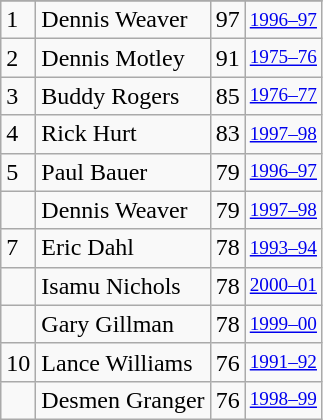<table class="wikitable">
<tr>
</tr>
<tr>
<td>1</td>
<td>Dennis Weaver</td>
<td>97</td>
<td style="font-size:80%;"><a href='#'>1996–97</a></td>
</tr>
<tr>
<td>2</td>
<td>Dennis Motley</td>
<td>91</td>
<td style="font-size:80%;"><a href='#'>1975–76</a></td>
</tr>
<tr>
<td>3</td>
<td>Buddy Rogers</td>
<td>85</td>
<td style="font-size:80%;"><a href='#'>1976–77</a></td>
</tr>
<tr>
<td>4</td>
<td>Rick Hurt</td>
<td>83</td>
<td style="font-size:80%;"><a href='#'>1997–98</a></td>
</tr>
<tr>
<td>5</td>
<td>Paul Bauer</td>
<td>79</td>
<td style="font-size:80%;"><a href='#'>1996–97</a></td>
</tr>
<tr>
<td></td>
<td>Dennis Weaver</td>
<td>79</td>
<td style="font-size:80%;"><a href='#'>1997–98</a></td>
</tr>
<tr>
<td>7</td>
<td>Eric Dahl</td>
<td>78</td>
<td style="font-size:80%;"><a href='#'>1993–94</a></td>
</tr>
<tr>
<td></td>
<td>Isamu Nichols</td>
<td>78</td>
<td style="font-size:80%;"><a href='#'>2000–01</a></td>
</tr>
<tr>
<td></td>
<td>Gary Gillman</td>
<td>78</td>
<td style="font-size:80%;"><a href='#'>1999–00</a></td>
</tr>
<tr>
<td>10</td>
<td>Lance Williams</td>
<td>76</td>
<td style="font-size:80%;"><a href='#'>1991–92</a></td>
</tr>
<tr>
<td></td>
<td>Desmen Granger</td>
<td>76</td>
<td style="font-size:80%;"><a href='#'>1998–99</a></td>
</tr>
</table>
